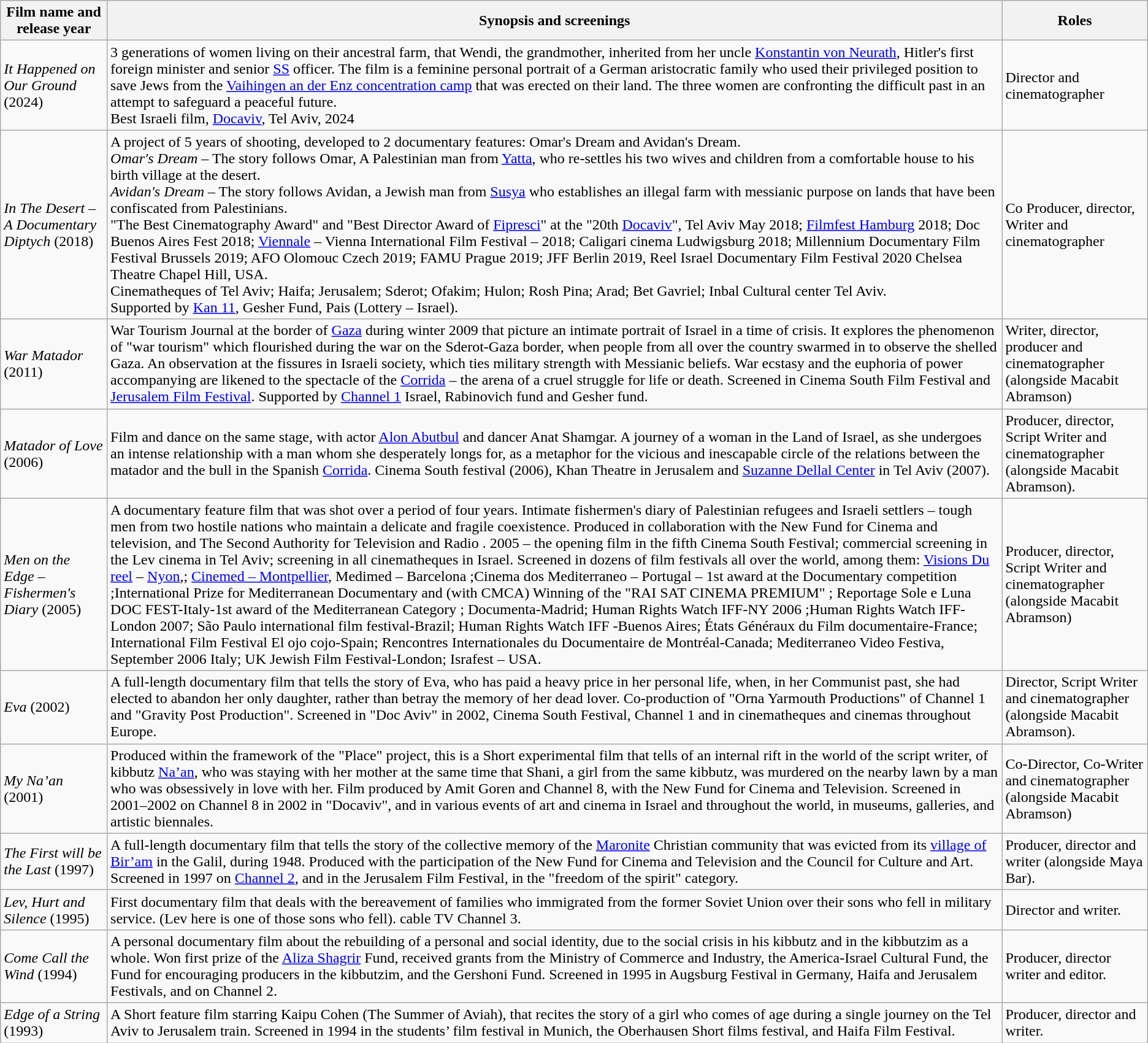<table class="wikitable">
<tr>
<th>Film name and release year</th>
<th>Synopsis and screenings</th>
<th>Roles</th>
</tr>
<tr>
<td><em>It Happened on Our Ground</em> (2024)</td>
<td>3 generations of women living on their ancestral farm, that Wendi, the grandmother, inherited from her uncle <a href='#'>Konstantin von Neurath</a>, Hitler's first foreign minister and senior <a href='#'>SS</a> officer. The film is a feminine personal portrait of a German aristocratic family who used their privileged position to save Jews from the <a href='#'>Vaihingen an der Enz concentration camp</a> that was erected on their land. The three women are confronting the difficult past in an attempt to safeguard a peaceful future.<br>Best Israeli film, <a href='#'>Docaviv</a>, Tel Aviv, 2024</td>
<td>Director and cinematographer</td>
</tr>
<tr>
<td><em>In The Desert – A Documentary Diptych</em> (2018)</td>
<td>A project of 5 years of shooting, developed to 2 documentary features: Omar's Dream and Avidan's Dream.<br><em>Omar's Dream</em> – The story follows Omar, A Palestinian man from <a href='#'>Yatta</a>, who re-settles his two wives and children from a comfortable house to his birth village at the desert.<br><em>Avidan's Dream</em> – The story follows Avidan, a Jewish man from <a href='#'>Susya</a> who establishes an illegal farm with messianic purpose on lands that have been confiscated from Palestinians.<br>"The Best Cinematography Award" and "Best Director Award of <a href='#'>Fipresci</a>" at the "20th <a href='#'>Docaviv</a>", Tel Aviv May 2018; <a href='#'>Filmfest Hamburg</a> 
2018; Doc Buenos Aires Fest 2018; <a href='#'>Viennale</a> – Vienna International Film
Festival – 2018; Caligari cinema Ludwigsburg 2018; Millennium Documentary
Film Festival Brussels 2019; AFO Olomouc Czech 2019; FAMU Prague 2019;
JFF Berlin 2019, Reel Israel Documentary Film Festival 2020 Chelsea
Theatre Chapel Hill, USA.<br>Cinematheques of Tel Aviv; Haifa; Jerusalem;
Sderot; Ofakim; Hulon; Rosh Pina; Arad; Bet Gavriel; Inbal Cultural center Tel Aviv.<br>Supported by <a href='#'>Kan 11</a>, Gesher Fund, Pais (Lottery – Israel).</td>
<td>Co Producer, director, Writer and cinematographer</td>
</tr>
<tr>
<td><em>War Matador</em> (2011)</td>
<td>War Tourism Journal at the border of <a href='#'>Gaza</a> during winter 2009 that picture an intimate portrait of Israel in a time of crisis. It explores the phenomenon of "war tourism" which flourished during the war on the Sderot-Gaza border, when people from all over the country swarmed in to observe the shelled Gaza. An observation at the fissures in Israeli society, which ties military strength with Messianic beliefs. War ecstasy and the euphoria of power accompanying are likened to the spectacle of the <a href='#'>Corrida</a> – the arena of a cruel struggle for life or death. Screened in Cinema South Film Festival and <a href='#'>Jerusalem Film Festival</a>. Supported by <a href='#'>Channel 1</a> Israel, Rabinovich fund and Gesher fund.</td>
<td>Writer, director, producer and cinematographer (alongside Macabit Abramson)</td>
</tr>
<tr>
<td><em>Matador of Love</em> (2006)</td>
<td>Film and dance on the same stage, with actor <a href='#'>Alon Abutbul</a> and dancer Anat Shamgar. A journey of a woman in the Land of Israel, as she undergoes an intense relationship with a man whom she desperately longs for, as a metaphor for the vicious and inescapable circle of the relations between the matador and the bull in the Spanish <a href='#'>Corrida</a>. Cinema South festival (2006), Khan Theatre in Jerusalem and <a href='#'>Suzanne Dellal Center</a> in Tel Aviv (2007).</td>
<td>Producer, director, Script Writer and cinematographer (alongside Macabit Abramson).</td>
</tr>
<tr>
<td><em>Men on the Edge – Fishermen's Diary</em> (2005)</td>
<td>A documentary feature film that was shot over a period of four years. Intimate fishermen's diary of Palestinian refugees and Israeli settlers – tough men from two hostile nations who maintain a delicate and fragile coexistence. Produced in collaboration with the New Fund for Cinema and television, and The Second Authority for Television and Radio . 2005 – the opening film in the fifth Cinema South Festival; commercial screening in the Lev cinema in Tel Aviv; screening in all cinematheques in Israel. Screened in dozens of film festivals all over the world, among them: <a href='#'>Visions Du reel</a> – <a href='#'>Nyon</a>,; <a href='#'>Cinemed – Montpellier</a>, Medimed – Barcelona ;Cinema dos Mediterraneo – Portugal – 1st award at the Documentary competition ;International Prize for Mediterranean Documentary and (with CMCA) Winning of the "RAI SAT CINEMA PREMIUM" ; Reportage Sole e Luna DOC FEST-Italy-1st award of the Mediterranean Category ; Documenta-Madrid; Human Rights Watch IFF-NY 2006 ;Human Rights Watch IFF-London 2007; São Paulo international film festival-Brazil; Human Rights Watch IFF -Buenos Aires; États Généraux du Film documentaire-France; International Film Festival El ojo cojo-Spain; Rencontres Internationales du Documentaire de Montréal-Canada; Mediterraneo Video Festiva, September 2006 Italy; UK Jewish Film Festival-London; Israfest – USA.</td>
<td>Producer, director, Script Writer and cinematographer (alongside Macabit Abramson)</td>
</tr>
<tr>
<td><em>Eva</em> (2002)</td>
<td>A full-length documentary film that tells the story of Eva, who has paid a heavy price in her personal life, when, in her Communist past, she had elected to abandon her only daughter, rather than betray the memory of her dead lover. Co-production of "Orna Yarmouth Productions" of Channel 1 and "Gravity Post Production". Screened in "Doc Aviv" in 2002, Cinema South Festival, Channel 1 and in cinematheques and cinemas throughout Europe.</td>
<td>Director, Script Writer and cinematographer (alongside Macabit Abramson).</td>
</tr>
<tr>
<td><em>My Na’an</em> (2001)</td>
<td>Produced within the framework of the "Place" project, this is a Short experimental film that tells of an internal rift in the world of the script writer, of kibbutz <a href='#'>Na’an</a>, who was staying with her mother at the same time that Shani, a girl from the same kibbutz, was murdered on the nearby lawn by a man who was obsessively in love with her. Film produced by Amit Goren and Channel 8, with the New Fund for Cinema and Television. Screened in 2001–2002 on Channel 8 in 2002 in "Docaviv", and in various events of art and cinema in Israel and throughout the world, in museums, galleries, and artistic biennales.</td>
<td>Co-Director, Co-Writer and cinematographer (alongside Macabit Abramson)</td>
</tr>
<tr>
<td><em>The First will be the Last</em> (1997)</td>
<td>A full-length documentary film that tells the story of the collective memory of the <a href='#'>Maronite</a> Christian community that was evicted from its <a href='#'>village of Bir’am</a> in the Galil, during 1948. Produced with the participation of the New Fund for Cinema and Television and the Council for Culture and Art. Screened in 1997 on <a href='#'>Channel 2</a>, and in the Jerusalem Film Festival, in the "freedom of the spirit" category.</td>
<td>Producer, director and writer (alongside Maya Bar).</td>
</tr>
<tr>
<td><em>Lev, Hurt and Silence</em> (1995)</td>
<td>First documentary film that deals with the bereavement of families who immigrated from the former Soviet Union over their sons who fell in military service. (Lev here is one of those sons who fell). cable TV Channel 3.</td>
<td>Director and writer.</td>
</tr>
<tr>
<td><em>Come Call the Wind</em> (1994)</td>
<td>A personal documentary film about the rebuilding of a personal and social identity, due to the social crisis in his kibbutz and in the kibbutzim as a whole. Won first prize of the <a href='#'>Aliza Shagrir</a> Fund, received grants from the Ministry of Commerce and Industry, the America-Israel Cultural Fund, the Fund for encouraging producers in the kibbutzim, and the Gershoni Fund. Screened in 1995 in Augsburg Festival in Germany, Haifa and Jerusalem Festivals, and on Channel 2.</td>
<td>Producer, director writer and editor.</td>
</tr>
<tr>
<td><em>Edge of a String</em> (1993)</td>
<td>A Short feature film starring Kaipu Cohen (The Summer of Aviah), that recites the story of a girl who comes of age during a single journey on the Tel Aviv to Jerusalem train. Screened in 1994 in the students’ film festival in Munich, the Oberhausen Short films festival, and Haifa Film Festival.</td>
<td>Producer, director and writer.</td>
</tr>
</table>
